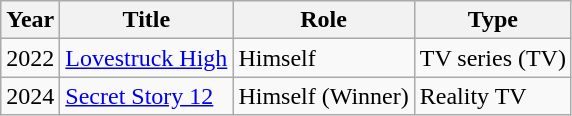<table class="wikitable sortable">
<tr>
<th>Year</th>
<th>Title</th>
<th>Role</th>
<th>Type</th>
</tr>
<tr>
<td>2022</td>
<td><a href='#'>Lovestruck High</a></td>
<td>Himself</td>
<td>TV series (TV)</td>
</tr>
<tr>
<td>2024</td>
<td><a href='#'>Secret Story 12</a></td>
<td>Himself (Winner)</td>
<td>Reality TV</td>
</tr>
</table>
